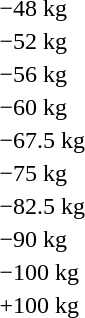<table>
<tr>
<td>−48 kg<br></td>
<td></td>
<td></td>
<td></td>
</tr>
<tr>
<td>−52 kg<br></td>
<td></td>
<td></td>
<td></td>
</tr>
<tr>
<td>−56 kg<br></td>
<td></td>
<td></td>
<td></td>
</tr>
<tr>
<td>−60 kg<br></td>
<td></td>
<td></td>
<td></td>
</tr>
<tr>
<td>−67.5 kg<br></td>
<td></td>
<td></td>
<td></td>
</tr>
<tr>
<td>−75 kg<br></td>
<td></td>
<td></td>
<td></td>
</tr>
<tr>
<td>−82.5 kg<br></td>
<td></td>
<td></td>
<td></td>
</tr>
<tr>
<td>−90 kg<br></td>
<td></td>
<td></td>
<td></td>
</tr>
<tr>
<td>−100 kg<br></td>
<td></td>
<td></td>
<td></td>
</tr>
<tr>
<td>+100 kg<br></td>
<td></td>
<td></td>
<td></td>
</tr>
</table>
